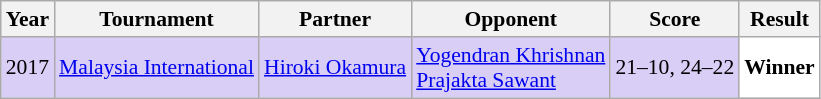<table class="sortable wikitable" style="font-size: 90%;">
<tr>
<th>Year</th>
<th>Tournament</th>
<th>Partner</th>
<th>Opponent</th>
<th>Score</th>
<th>Result</th>
</tr>
<tr style="background:#D8CEF6">
<td align="center">2017</td>
<td align="left"><a href='#'>Malaysia International</a></td>
<td align="left"> <a href='#'>Hiroki Okamura</a></td>
<td align="left"> <a href='#'>Yogendran Khrishnan</a><br> <a href='#'>Prajakta Sawant</a></td>
<td align="left">21–10, 24–22</td>
<td style="text-align:left; background:white"> <strong>Winner</strong></td>
</tr>
</table>
